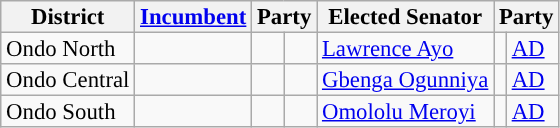<table class="sortable wikitable" style="font-size:95%;line-height:14px;">
<tr>
<th class="unsortable">District</th>
<th class="unsortable"><a href='#'>Incumbent</a></th>
<th colspan="2">Party</th>
<th class="unsortable">Elected Senator</th>
<th colspan="2">Party</th>
</tr>
<tr>
<td>Ondo North</td>
<td></td>
<td></td>
<td></td>
<td><a href='#'>Lawrence Ayo</a></td>
<td style="background:"></td>
<td><a href='#'>AD</a></td>
</tr>
<tr>
<td>Ondo Central</td>
<td></td>
<td></td>
<td></td>
<td><a href='#'>Gbenga Ogunniya</a></td>
<td style="background:"></td>
<td><a href='#'>AD</a></td>
</tr>
<tr>
<td>Ondo South</td>
<td></td>
<td></td>
<td></td>
<td><a href='#'>Omololu Meroyi</a></td>
<td style="background:"></td>
<td><a href='#'>AD</a></td>
</tr>
</table>
